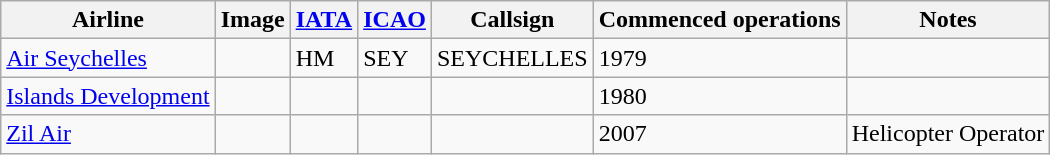<table class="wikitable sortable">
<tr valign="middle">
<th>Airline</th>
<th>Image</th>
<th><a href='#'>IATA</a></th>
<th><a href='#'>ICAO</a></th>
<th>Callsign</th>
<th>Commenced operations</th>
<th>Notes</th>
</tr>
<tr>
<td><a href='#'>Air Seychelles</a></td>
<td></td>
<td>HM</td>
<td>SEY</td>
<td>SEYCHELLES</td>
<td>1979</td>
<td></td>
</tr>
<tr>
<td><a href='#'>Islands Development</a></td>
<td></td>
<td></td>
<td></td>
<td></td>
<td>1980</td>
<td></td>
</tr>
<tr>
<td><a href='#'>Zil Air</a></td>
<td></td>
<td></td>
<td></td>
<td></td>
<td>2007</td>
<td>Helicopter Operator</td>
</tr>
</table>
